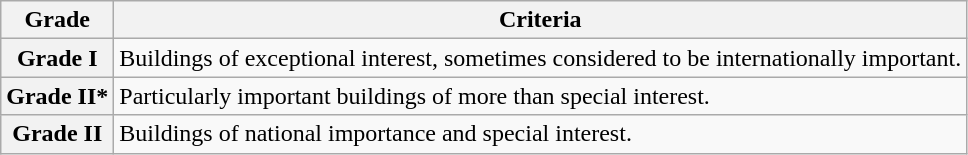<table class="wikitable" border="1">
<tr>
<th>Grade</th>
<th>Criteria</th>
</tr>
<tr>
<th>Grade I</th>
<td>Buildings of exceptional interest, sometimes considered to be internationally important.</td>
</tr>
<tr>
<th>Grade II*</th>
<td>Particularly important buildings of more than special interest.</td>
</tr>
<tr>
<th>Grade II</th>
<td>Buildings of national importance and special interest.</td>
</tr>
</table>
